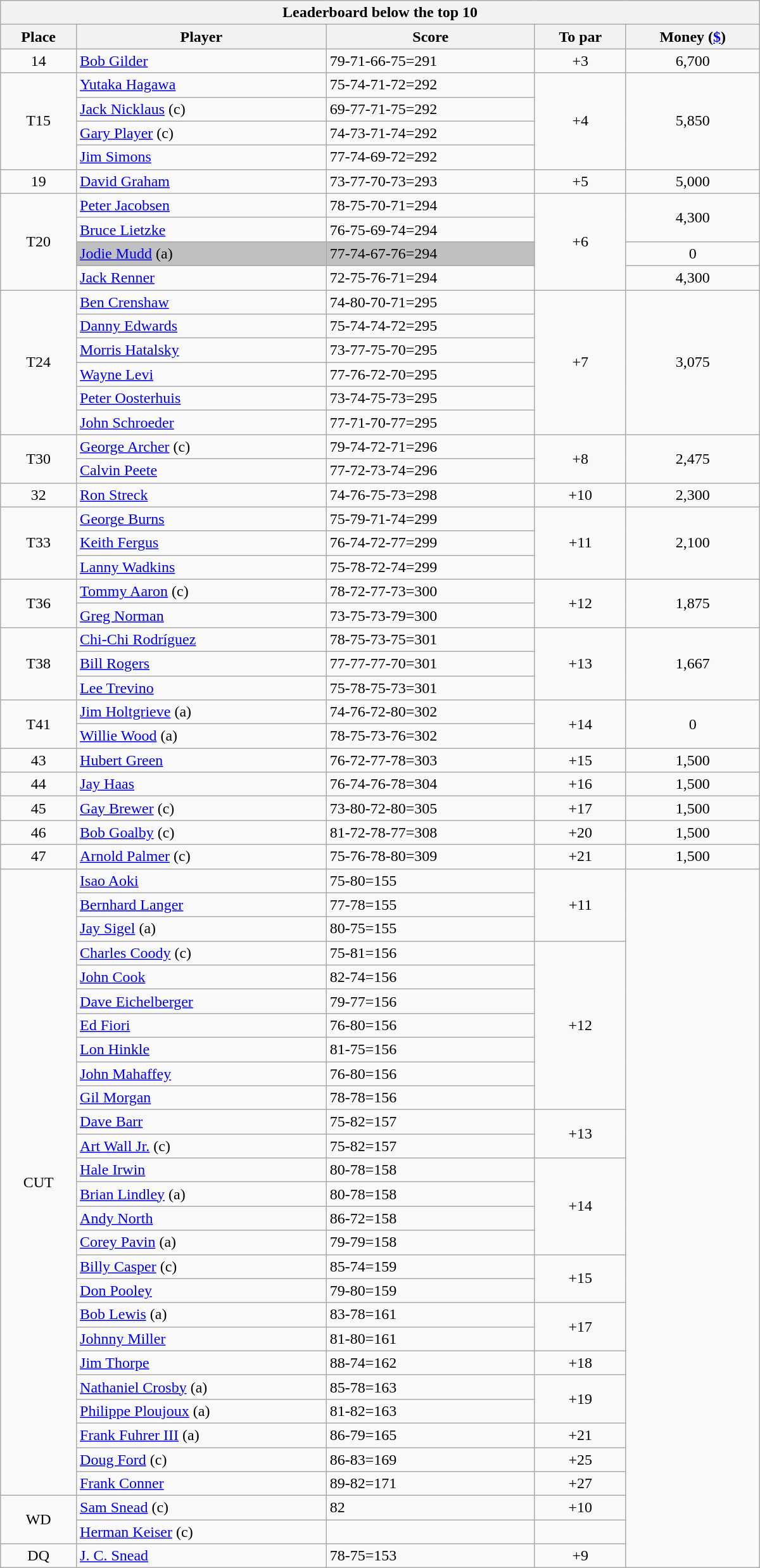<table class="collapsible collapsed wikitable" style="width:50em;margin-top:-1px;">
<tr>
<th scope="col" colspan="6">Leaderboard below the top 10</th>
</tr>
<tr>
<th>Place</th>
<th>Player</th>
<th>Score</th>
<th>To par</th>
<th>Money (<a href='#'>$</a>)</th>
</tr>
<tr>
<td align=center>14</td>
<td> <a href='#'>Bob Gilder</a></td>
<td>79-71-66-75=291</td>
<td align=center>+3</td>
<td align=center>6,700</td>
</tr>
<tr>
<td rowspan=4 align=center>T15</td>
<td> <a href='#'>Yutaka Hagawa</a></td>
<td>75-74-71-72=292</td>
<td rowspan=4 align=center>+4</td>
<td rowspan=4 align=center>5,850</td>
</tr>
<tr>
<td> <a href='#'>Jack Nicklaus</a> (c)</td>
<td>69-77-71-75=292</td>
</tr>
<tr>
<td> <a href='#'>Gary Player</a> (c)</td>
<td>74-73-71-74=292</td>
</tr>
<tr>
<td> <a href='#'>Jim Simons</a></td>
<td>77-74-69-72=292</td>
</tr>
<tr>
<td align=center>19</td>
<td> <a href='#'>David Graham</a></td>
<td>73-77-70-73=293</td>
<td align=center>+5</td>
<td align=center>5,000</td>
</tr>
<tr>
<td rowspan=4 align=center>T20</td>
<td> <a href='#'>Peter Jacobsen</a></td>
<td>78-75-70-71=294</td>
<td rowspan=4 align=center>+6</td>
<td rowspan=2 align=center>4,300</td>
</tr>
<tr>
<td> <a href='#'>Bruce Lietzke</a></td>
<td>76-75-69-74=294</td>
</tr>
<tr>
<td style="background:silver"> <a href='#'>Jodie Mudd</a> (a)</td>
<td style="background:silver">77-74-67-76=294</td>
<td align=center>0</td>
</tr>
<tr>
<td> <a href='#'>Jack Renner</a></td>
<td>72-75-76-71=294</td>
<td align=center>4,300</td>
</tr>
<tr>
<td rowspan=6 align=center>T24</td>
<td> <a href='#'>Ben Crenshaw</a></td>
<td>74-80-70-71=295</td>
<td rowspan=6 align=center>+7</td>
<td rowspan=6 align=center>3,075</td>
</tr>
<tr>
<td> <a href='#'>Danny Edwards</a></td>
<td>75-74-74-72=295</td>
</tr>
<tr>
<td> <a href='#'>Morris Hatalsky</a></td>
<td>73-77-75-70=295</td>
</tr>
<tr>
<td> <a href='#'>Wayne Levi</a></td>
<td>77-76-72-70=295</td>
</tr>
<tr>
<td> <a href='#'>Peter Oosterhuis</a></td>
<td>73-74-75-73=295</td>
</tr>
<tr>
<td> <a href='#'>John Schroeder</a></td>
<td>77-71-70-77=295</td>
</tr>
<tr>
<td rowspan=2 align=center>T30</td>
<td> <a href='#'>George Archer</a> (c)</td>
<td>79-74-72-71=296</td>
<td rowspan=2 align=center>+8</td>
<td rowspan=2 align=center>2,475</td>
</tr>
<tr>
<td> <a href='#'>Calvin Peete</a></td>
<td>77-72-73-74=296</td>
</tr>
<tr>
<td align=center>32</td>
<td> <a href='#'>Ron Streck</a></td>
<td>74-76-75-73=298</td>
<td align=center>+10</td>
<td align=center>2,300</td>
</tr>
<tr>
<td rowspan=3 align=center>T33</td>
<td> <a href='#'>George Burns</a></td>
<td>75-79-71-74=299</td>
<td rowspan=3 align=center>+11</td>
<td rowspan=3 align=center>2,100</td>
</tr>
<tr>
<td> <a href='#'>Keith Fergus</a></td>
<td>76-74-72-77=299</td>
</tr>
<tr>
<td> <a href='#'>Lanny Wadkins</a></td>
<td>75-78-72-74=299</td>
</tr>
<tr>
<td rowspan=2 align=center>T36</td>
<td> <a href='#'>Tommy Aaron</a> (c)</td>
<td>78-72-77-73=300</td>
<td rowspan=2 align=center>+12</td>
<td rowspan=2 align=center>1,875</td>
</tr>
<tr>
<td> <a href='#'>Greg Norman</a></td>
<td>73-75-73-79=300</td>
</tr>
<tr>
<td rowspan=3 align=center>T38</td>
<td> <a href='#'>Chi-Chi Rodríguez</a></td>
<td>78-75-73-75=301</td>
<td rowspan=3 align=center>+13</td>
<td rowspan=3 align=center>1,667</td>
</tr>
<tr>
<td> <a href='#'>Bill Rogers</a></td>
<td>77-77-77-70=301</td>
</tr>
<tr>
<td> <a href='#'>Lee Trevino</a></td>
<td>75-78-75-73=301</td>
</tr>
<tr>
<td rowspan=2 align=center>T41</td>
<td> <a href='#'>Jim Holtgrieve</a> (a)</td>
<td>74-76-72-80=302</td>
<td rowspan=2 align=center>+14</td>
<td rowspan=2 align=center>0</td>
</tr>
<tr>
<td> <a href='#'>Willie Wood</a> (a)</td>
<td>78-75-73-76=302</td>
</tr>
<tr>
<td align=center>43</td>
<td> <a href='#'>Hubert Green</a></td>
<td>76-72-77-78=303</td>
<td align=center>+15</td>
<td align=center>1,500</td>
</tr>
<tr>
<td align=center>44</td>
<td> <a href='#'>Jay Haas</a></td>
<td>76-74-76-78=304</td>
<td align=center>+16</td>
<td align=center>1,500</td>
</tr>
<tr>
<td align=center>45</td>
<td> <a href='#'>Gay Brewer</a> (c)</td>
<td>73-80-72-80=305</td>
<td align=center>+17</td>
<td align=center>1,500</td>
</tr>
<tr>
<td align=center>46</td>
<td> <a href='#'>Bob Goalby</a> (c)</td>
<td>81-72-78-77=308</td>
<td align=center>+20</td>
<td align=center>1,500</td>
</tr>
<tr>
<td align=center>47</td>
<td> <a href='#'>Arnold Palmer</a> (c)</td>
<td>75-76-78-80=309</td>
<td align=center>+21</td>
<td align=center>1,500</td>
</tr>
<tr>
<td rowspan=26 align=center>CUT</td>
<td> <a href='#'>Isao Aoki</a></td>
<td>75-80=155</td>
<td rowspan=3 align=center>+11</td>
<td rowspan=29 align=center></td>
</tr>
<tr>
<td> <a href='#'>Bernhard Langer</a></td>
<td>77-78=155</td>
</tr>
<tr>
<td> <a href='#'>Jay Sigel</a> (a)</td>
<td>80-75=155</td>
</tr>
<tr>
<td> <a href='#'>Charles Coody</a> (c)</td>
<td>75-81=156</td>
<td rowspan=7 align=center>+12</td>
</tr>
<tr>
<td> <a href='#'>John Cook</a></td>
<td>82-74=156</td>
</tr>
<tr>
<td> <a href='#'>Dave Eichelberger</a></td>
<td>79-77=156</td>
</tr>
<tr>
<td> <a href='#'>Ed Fiori</a></td>
<td>76-80=156</td>
</tr>
<tr>
<td> <a href='#'>Lon Hinkle</a></td>
<td>81-75=156</td>
</tr>
<tr>
<td> <a href='#'>John Mahaffey</a></td>
<td>76-80=156</td>
</tr>
<tr>
<td> <a href='#'>Gil Morgan</a></td>
<td>78-78=156</td>
</tr>
<tr>
<td> <a href='#'>Dave Barr</a></td>
<td>75-82=157</td>
<td rowspan=2 align=center>+13</td>
</tr>
<tr>
<td> <a href='#'>Art Wall Jr.</a> (c)</td>
<td>75-82=157</td>
</tr>
<tr>
<td> <a href='#'>Hale Irwin</a></td>
<td>80-78=158</td>
<td rowspan=4 align=center>+14</td>
</tr>
<tr>
<td> <a href='#'>Brian Lindley</a> (a)</td>
<td>80-78=158</td>
</tr>
<tr>
<td> <a href='#'>Andy North</a></td>
<td>86-72=158</td>
</tr>
<tr>
<td> <a href='#'>Corey Pavin</a> (a)</td>
<td>79-79=158</td>
</tr>
<tr>
<td> <a href='#'>Billy Casper</a> (c)</td>
<td>85-74=159</td>
<td rowspan=2 align=center>+15</td>
</tr>
<tr>
<td> <a href='#'>Don Pooley</a></td>
<td>79-80=159</td>
</tr>
<tr>
<td> <a href='#'>Bob Lewis</a> (a)</td>
<td>83-78=161</td>
<td rowspan=2 align=center>+17</td>
</tr>
<tr>
<td> <a href='#'>Johnny Miller</a></td>
<td>81-80=161</td>
</tr>
<tr>
<td> <a href='#'>Jim Thorpe</a></td>
<td>88-74=162</td>
<td align=center>+18</td>
</tr>
<tr>
<td> <a href='#'>Nathaniel Crosby</a> (a)</td>
<td>85-78=163</td>
<td rowspan=2 align=center>+19</td>
</tr>
<tr>
<td> <a href='#'>Philippe Ploujoux</a> (a)</td>
<td>81-82=163</td>
</tr>
<tr>
<td> <a href='#'>Frank Fuhrer III</a> (a)</td>
<td>86-79=165</td>
<td align=center>+21</td>
</tr>
<tr>
<td> <a href='#'>Doug Ford</a> (c)</td>
<td>86-83=169</td>
<td align=center>+25</td>
</tr>
<tr>
<td> <a href='#'>Frank Conner</a></td>
<td>89-82=171</td>
<td align=center>+27</td>
</tr>
<tr>
<td rowspan=2 align=center>WD</td>
<td> <a href='#'>Sam Snead</a> (c)</td>
<td>82</td>
<td align=center>+10</td>
</tr>
<tr>
<td> <a href='#'>Herman Keiser</a> (c)</td>
<td></td>
<td align=center></td>
</tr>
<tr>
<td align=center>DQ</td>
<td> <a href='#'>J. C. Snead</a></td>
<td>78-75=153</td>
<td align=center>+9</td>
</tr>
</table>
